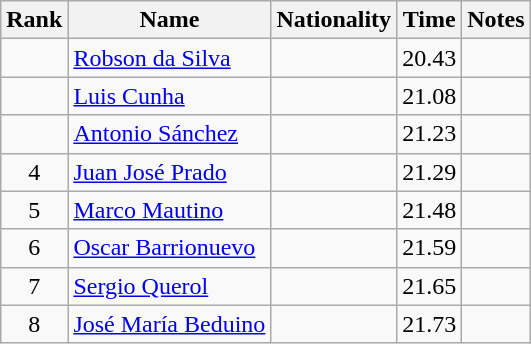<table class="wikitable sortable" style="text-align:center">
<tr>
<th>Rank</th>
<th>Name</th>
<th>Nationality</th>
<th>Time</th>
<th>Notes</th>
</tr>
<tr>
<td align=center></td>
<td align=left><a href='#'>Robson da Silva</a></td>
<td align=left></td>
<td>20.43</td>
<td></td>
</tr>
<tr>
<td align=center></td>
<td align=left><a href='#'>Luis Cunha</a></td>
<td align=left></td>
<td>21.08</td>
<td></td>
</tr>
<tr>
<td align=center></td>
<td align=left><a href='#'>Antonio Sánchez</a></td>
<td align=left></td>
<td>21.23</td>
<td></td>
</tr>
<tr>
<td align=center>4</td>
<td align=left><a href='#'>Juan José Prado</a></td>
<td align=left></td>
<td>21.29</td>
<td></td>
</tr>
<tr>
<td align=center>5</td>
<td align=left><a href='#'>Marco Mautino</a></td>
<td align=left></td>
<td>21.48</td>
<td></td>
</tr>
<tr>
<td align=center>6</td>
<td align=left><a href='#'>Oscar Barrionuevo</a></td>
<td align=left></td>
<td>21.59</td>
<td></td>
</tr>
<tr>
<td align=center>7</td>
<td align=left><a href='#'>Sergio Querol</a></td>
<td align=left></td>
<td>21.65</td>
<td></td>
</tr>
<tr>
<td align=center>8</td>
<td align=left><a href='#'>José María Beduino</a></td>
<td align=left></td>
<td>21.73</td>
<td></td>
</tr>
</table>
